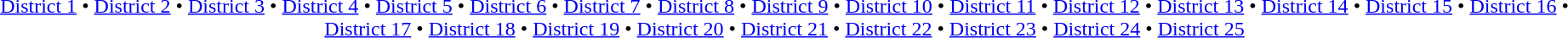<table id=toc class=toc summary=Contents>
<tr>
<td align=center><br><a href='#'>District 1</a> • <a href='#'>District 2</a> • <a href='#'>District 3</a> • <a href='#'>District 4</a> • <a href='#'>District 5</a> • <a href='#'>District 6</a> • <a href='#'>District 7</a> • <a href='#'>District 8</a> • <a href='#'>District 9</a> • <a href='#'>District 10</a> • <a href='#'>District 11</a> •
<a href='#'>District 12</a> • <a href='#'>District 13</a> • <a href='#'>District 14</a> •
<a href='#'>District 15</a> • <a href='#'>District 16</a> • <a href='#'>District 17</a> •
<a href='#'>District 18</a> • <a href='#'>District 19</a> • <a href='#'>District 20</a> • <a href='#'>District 21</a> • <a href='#'>District 22</a> • <a href='#'>District 23</a> • <a href='#'>District 24</a> • <a href='#'>District 25</a></td>
</tr>
</table>
